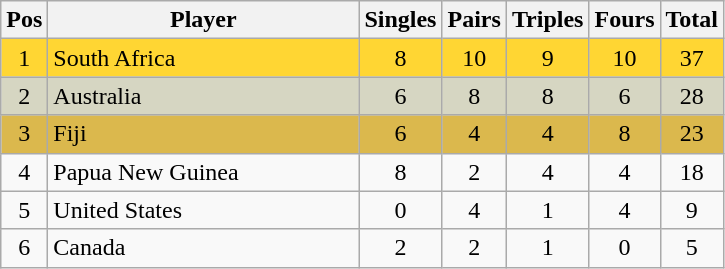<table class="wikitable" style="font-size: 100%">
<tr>
<th width=20>Pos</th>
<th width=200>Player</th>
<th width=20>Singles</th>
<th width=20>Pairs</th>
<th width=20>Triples</th>
<th width=20>Fours</th>
<th width=20>Total</th>
</tr>
<tr align=center style="background: #FFD633;">
<td>1</td>
<td align="left"> South Africa</td>
<td>8</td>
<td>10</td>
<td>9</td>
<td>10</td>
<td>37</td>
</tr>
<tr align=center style="background: #D6D6C2;">
<td>2</td>
<td align="left"> Australia</td>
<td>6</td>
<td>8</td>
<td>8</td>
<td>6</td>
<td>28</td>
</tr>
<tr align=center style="background: #DBB84D;">
<td>3</td>
<td align="left"> Fiji</td>
<td>6</td>
<td>4</td>
<td>4</td>
<td>8</td>
<td>23</td>
</tr>
<tr align=center>
<td>4</td>
<td align="left"> Papua New Guinea</td>
<td>8</td>
<td>2</td>
<td>4</td>
<td>4</td>
<td>18</td>
</tr>
<tr align=center>
<td>5</td>
<td align="left"> United States</td>
<td>0</td>
<td>4</td>
<td>1</td>
<td>4</td>
<td>9</td>
</tr>
<tr align=center>
<td>6</td>
<td align="left"> Canada</td>
<td>2</td>
<td>2</td>
<td>1</td>
<td>0</td>
<td>5</td>
</tr>
</table>
